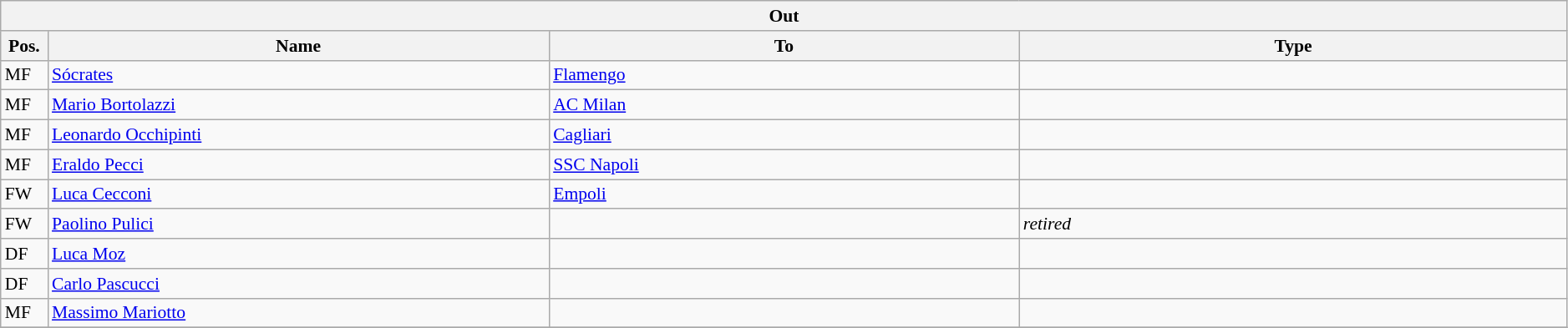<table class="wikitable" style="font-size:90%;width:99%;">
<tr>
<th colspan="4">Out</th>
</tr>
<tr>
<th width=3%>Pos.</th>
<th width=32%>Name</th>
<th width=30%>To</th>
<th width=35%>Type</th>
</tr>
<tr>
<td>MF</td>
<td><a href='#'>Sócrates</a></td>
<td><a href='#'>Flamengo</a></td>
<td></td>
</tr>
<tr>
<td>MF</td>
<td><a href='#'>Mario Bortolazzi</a></td>
<td><a href='#'>AC Milan</a></td>
<td></td>
</tr>
<tr>
<td>MF</td>
<td><a href='#'>Leonardo Occhipinti</a></td>
<td><a href='#'>Cagliari</a></td>
<td></td>
</tr>
<tr>
<td>MF</td>
<td><a href='#'>Eraldo Pecci</a></td>
<td><a href='#'>SSC Napoli</a></td>
<td></td>
</tr>
<tr>
<td>FW</td>
<td><a href='#'>Luca Cecconi</a></td>
<td><a href='#'>Empoli</a></td>
<td></td>
</tr>
<tr>
<td>FW</td>
<td><a href='#'>Paolino Pulici</a></td>
<td></td>
<td><em>retired</em></td>
</tr>
<tr>
<td>DF</td>
<td><a href='#'>Luca Moz</a></td>
<td></td>
<td></td>
</tr>
<tr>
<td>DF</td>
<td><a href='#'>Carlo Pascucci</a></td>
<td></td>
<td></td>
</tr>
<tr>
<td>MF</td>
<td><a href='#'>Massimo Mariotto</a></td>
<td></td>
<td></td>
</tr>
<tr>
</tr>
</table>
